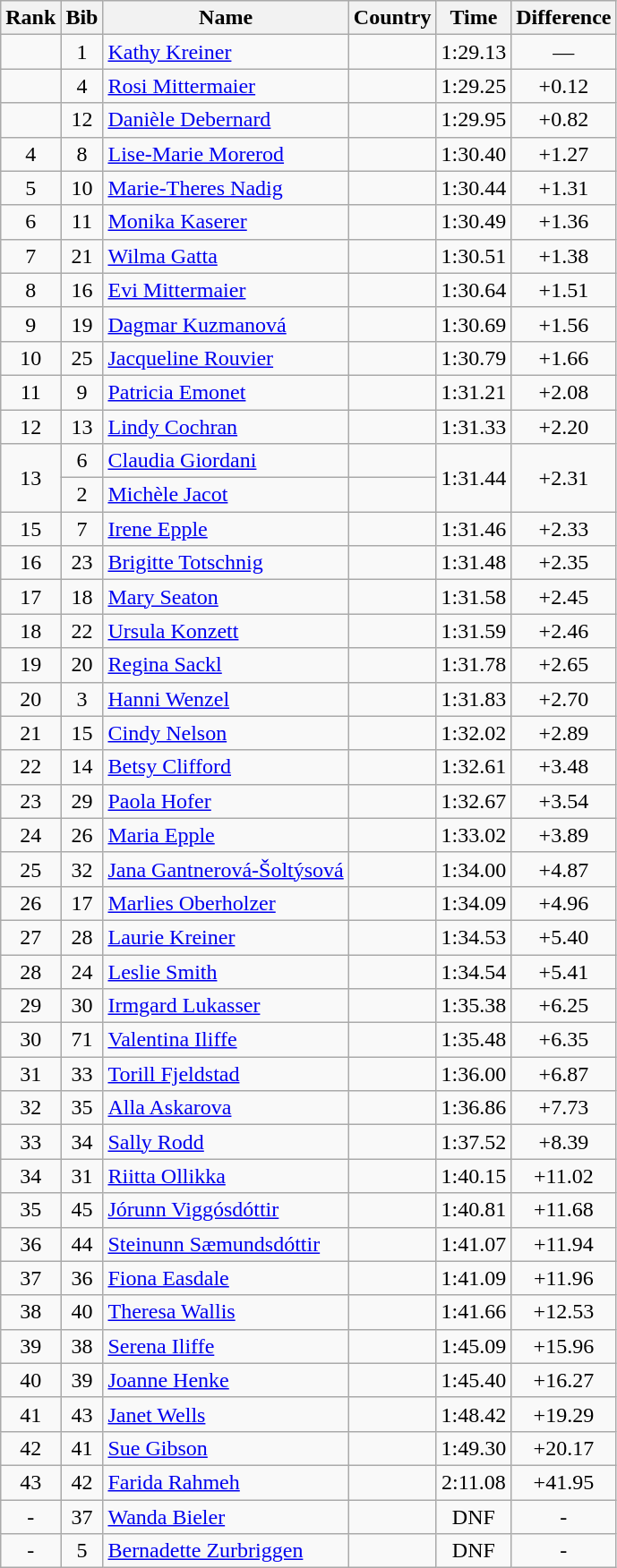<table class="wikitable sortable" style="text-align:center">
<tr>
<th>Rank</th>
<th>Bib</th>
<th>Name</th>
<th>Country</th>
<th>Time</th>
<th>Difference</th>
</tr>
<tr>
<td></td>
<td>1</td>
<td align=left><a href='#'>Kathy Kreiner</a></td>
<td align=left></td>
<td>1:29.13</td>
<td>—</td>
</tr>
<tr>
<td></td>
<td>4</td>
<td align=left><a href='#'>Rosi Mittermaier</a></td>
<td align=left></td>
<td>1:29.25</td>
<td>+0.12</td>
</tr>
<tr>
<td></td>
<td>12</td>
<td align=left><a href='#'>Danièle Debernard</a></td>
<td align=left></td>
<td>1:29.95</td>
<td>+0.82</td>
</tr>
<tr>
<td>4</td>
<td>8</td>
<td align=left><a href='#'>Lise-Marie Morerod</a></td>
<td align=left></td>
<td>1:30.40</td>
<td>+1.27</td>
</tr>
<tr>
<td>5</td>
<td>10</td>
<td align=left><a href='#'>Marie-Theres Nadig</a></td>
<td align=left></td>
<td>1:30.44</td>
<td>+1.31</td>
</tr>
<tr>
<td>6</td>
<td>11</td>
<td align=left><a href='#'>Monika Kaserer</a></td>
<td align=left></td>
<td>1:30.49</td>
<td>+1.36</td>
</tr>
<tr>
<td>7</td>
<td>21</td>
<td align=left><a href='#'>Wilma Gatta</a></td>
<td align=left></td>
<td>1:30.51</td>
<td>+1.38</td>
</tr>
<tr>
<td>8</td>
<td>16</td>
<td align=left><a href='#'>Evi Mittermaier</a></td>
<td align=left></td>
<td>1:30.64</td>
<td>+1.51</td>
</tr>
<tr>
<td>9</td>
<td>19</td>
<td align=left><a href='#'>Dagmar Kuzmanová</a></td>
<td align=left></td>
<td>1:30.69</td>
<td>+1.56</td>
</tr>
<tr>
<td>10</td>
<td>25</td>
<td align=left><a href='#'>Jacqueline Rouvier</a></td>
<td align=left></td>
<td>1:30.79</td>
<td>+1.66</td>
</tr>
<tr>
<td>11</td>
<td>9</td>
<td align=left><a href='#'>Patricia Emonet</a></td>
<td align=left></td>
<td>1:31.21</td>
<td>+2.08</td>
</tr>
<tr>
<td>12</td>
<td>13</td>
<td align=left><a href='#'>Lindy Cochran</a></td>
<td align=left></td>
<td>1:31.33</td>
<td>+2.20</td>
</tr>
<tr>
<td rowspan=2>13</td>
<td>6</td>
<td align=left><a href='#'>Claudia Giordani</a></td>
<td align=left></td>
<td rowspan=2>1:31.44</td>
<td rowspan=2>+2.31</td>
</tr>
<tr>
<td>2</td>
<td align=left><a href='#'>Michèle Jacot</a></td>
<td align=left></td>
</tr>
<tr>
<td>15</td>
<td>7</td>
<td align=left><a href='#'>Irene Epple</a></td>
<td align=left></td>
<td>1:31.46</td>
<td>+2.33</td>
</tr>
<tr>
<td>16</td>
<td>23</td>
<td align=left><a href='#'>Brigitte Totschnig</a></td>
<td align=left></td>
<td>1:31.48</td>
<td>+2.35</td>
</tr>
<tr>
<td>17</td>
<td>18</td>
<td align=left><a href='#'>Mary Seaton</a></td>
<td align=left></td>
<td>1:31.58</td>
<td>+2.45</td>
</tr>
<tr>
<td>18</td>
<td>22</td>
<td align=left><a href='#'>Ursula Konzett</a></td>
<td align=left></td>
<td>1:31.59</td>
<td>+2.46</td>
</tr>
<tr>
<td>19</td>
<td>20</td>
<td align=left><a href='#'>Regina Sackl</a></td>
<td align=left></td>
<td>1:31.78</td>
<td>+2.65</td>
</tr>
<tr>
<td>20</td>
<td>3</td>
<td align=left><a href='#'>Hanni Wenzel</a></td>
<td align=left></td>
<td>1:31.83</td>
<td>+2.70</td>
</tr>
<tr>
<td>21</td>
<td>15</td>
<td align=left><a href='#'>Cindy Nelson</a></td>
<td align=left></td>
<td>1:32.02</td>
<td>+2.89</td>
</tr>
<tr>
<td>22</td>
<td>14</td>
<td align=left><a href='#'>Betsy Clifford</a></td>
<td align=left></td>
<td>1:32.61</td>
<td>+3.48</td>
</tr>
<tr>
<td>23</td>
<td>29</td>
<td align=left><a href='#'>Paola Hofer</a></td>
<td align=left></td>
<td>1:32.67</td>
<td>+3.54</td>
</tr>
<tr>
<td>24</td>
<td>26</td>
<td align=left><a href='#'>Maria Epple</a></td>
<td align=left></td>
<td>1:33.02</td>
<td>+3.89</td>
</tr>
<tr>
<td>25</td>
<td>32</td>
<td align=left><a href='#'>Jana Gantnerová-Šoltýsová</a></td>
<td align=left></td>
<td>1:34.00</td>
<td>+4.87</td>
</tr>
<tr>
<td>26</td>
<td>17</td>
<td align=left><a href='#'>Marlies Oberholzer</a></td>
<td align=left></td>
<td>1:34.09</td>
<td>+4.96</td>
</tr>
<tr>
<td>27</td>
<td>28</td>
<td align=left><a href='#'>Laurie Kreiner</a></td>
<td align=left></td>
<td>1:34.53</td>
<td>+5.40</td>
</tr>
<tr>
<td>28</td>
<td>24</td>
<td align=left><a href='#'>Leslie Smith</a></td>
<td align=left></td>
<td>1:34.54</td>
<td>+5.41</td>
</tr>
<tr>
<td>29</td>
<td>30</td>
<td align=left><a href='#'>Irmgard Lukasser</a></td>
<td align=left></td>
<td>1:35.38</td>
<td>+6.25</td>
</tr>
<tr>
<td>30</td>
<td>71</td>
<td align=left><a href='#'>Valentina Iliffe</a></td>
<td align=left></td>
<td>1:35.48</td>
<td>+6.35</td>
</tr>
<tr>
<td>31</td>
<td>33</td>
<td align=left><a href='#'>Torill Fjeldstad</a></td>
<td align=left></td>
<td>1:36.00</td>
<td>+6.87</td>
</tr>
<tr>
<td>32</td>
<td>35</td>
<td align=left><a href='#'>Alla Askarova</a></td>
<td align=left></td>
<td>1:36.86</td>
<td>+7.73</td>
</tr>
<tr>
<td>33</td>
<td>34</td>
<td align=left><a href='#'>Sally Rodd</a></td>
<td align=left></td>
<td>1:37.52</td>
<td>+8.39</td>
</tr>
<tr>
<td>34</td>
<td>31</td>
<td align=left><a href='#'>Riitta Ollikka</a></td>
<td align=left></td>
<td>1:40.15</td>
<td>+11.02</td>
</tr>
<tr>
<td>35</td>
<td>45</td>
<td align=left><a href='#'>Jórunn Viggósdóttir</a></td>
<td align=left></td>
<td>1:40.81</td>
<td>+11.68</td>
</tr>
<tr>
<td>36</td>
<td>44</td>
<td align=left><a href='#'>Steinunn Sæmundsdóttir</a></td>
<td align=left></td>
<td>1:41.07</td>
<td>+11.94</td>
</tr>
<tr>
<td>37</td>
<td>36</td>
<td align=left><a href='#'>Fiona Easdale</a></td>
<td align=left></td>
<td>1:41.09</td>
<td>+11.96</td>
</tr>
<tr>
<td>38</td>
<td>40</td>
<td align=left><a href='#'>Theresa Wallis</a></td>
<td align=left></td>
<td>1:41.66</td>
<td>+12.53</td>
</tr>
<tr>
<td>39</td>
<td>38</td>
<td align=left><a href='#'>Serena Iliffe</a></td>
<td align=left></td>
<td>1:45.09</td>
<td>+15.96</td>
</tr>
<tr>
<td>40</td>
<td>39</td>
<td align=left><a href='#'>Joanne Henke</a></td>
<td align=left></td>
<td>1:45.40</td>
<td>+16.27</td>
</tr>
<tr>
<td>41</td>
<td>43</td>
<td align=left><a href='#'>Janet Wells</a></td>
<td align=left></td>
<td>1:48.42</td>
<td>+19.29</td>
</tr>
<tr>
<td>42</td>
<td>41</td>
<td align=left><a href='#'>Sue Gibson</a></td>
<td align=left></td>
<td>1:49.30</td>
<td>+20.17</td>
</tr>
<tr>
<td>43</td>
<td>42</td>
<td align=left><a href='#'>Farida Rahmeh</a></td>
<td align=left></td>
<td>2:11.08</td>
<td>+41.95</td>
</tr>
<tr>
<td>-</td>
<td>37</td>
<td align=left><a href='#'>Wanda Bieler</a></td>
<td align=left></td>
<td>DNF</td>
<td>-</td>
</tr>
<tr>
<td>-</td>
<td>5</td>
<td align=left><a href='#'>Bernadette Zurbriggen</a></td>
<td align=left></td>
<td>DNF</td>
<td>-</td>
</tr>
</table>
